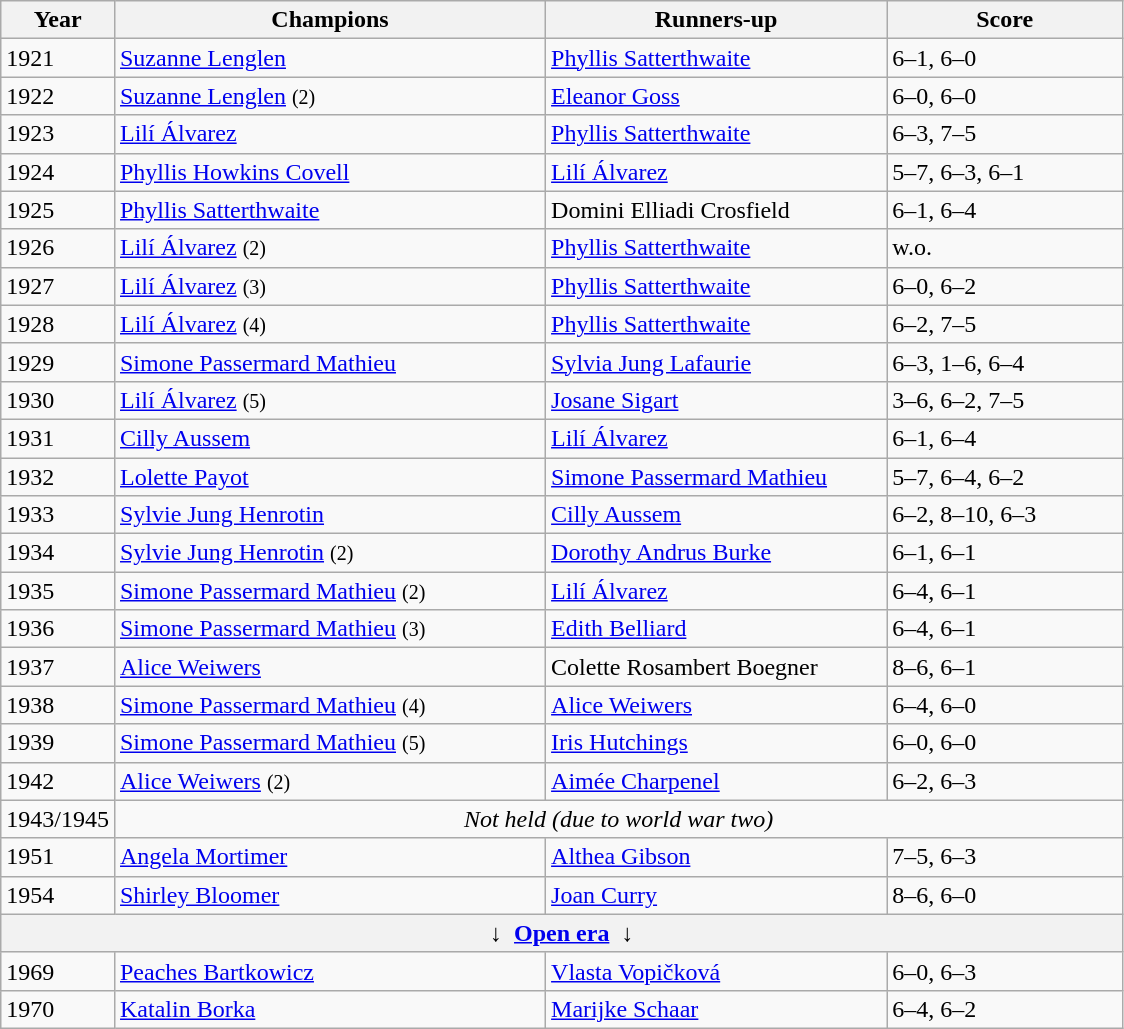<table class="wikitable sortable">
<tr>
<th style="width:60px;">Year</th>
<th style="width:280px;">Champions</th>
<th style="width:220px;">Runners-up</th>
<th style="width:150px;">Score</th>
</tr>
<tr>
<td>1921</td>
<td> <a href='#'>Suzanne Lenglen</a></td>
<td> <a href='#'>Phyllis Satterthwaite</a></td>
<td>6–1, 6–0</td>
</tr>
<tr>
<td>1922</td>
<td> <a href='#'>Suzanne Lenglen</a> <small>(2)</small></td>
<td> <a href='#'>Eleanor Goss</a></td>
<td>6–0, 6–0</td>
</tr>
<tr>
<td>1923</td>
<td> <a href='#'>Lilí Álvarez</a></td>
<td> <a href='#'>Phyllis Satterthwaite</a></td>
<td>6–3, 7–5</td>
</tr>
<tr>
<td>1924</td>
<td> <a href='#'>Phyllis Howkins Covell</a></td>
<td> <a href='#'>Lilí Álvarez</a></td>
<td>5–7, 6–3, 6–1</td>
</tr>
<tr>
<td>1925</td>
<td> <a href='#'>Phyllis Satterthwaite</a></td>
<td> Domini Elliadi Crosfield</td>
<td>6–1, 6–4</td>
</tr>
<tr>
<td>1926</td>
<td> <a href='#'>Lilí Álvarez</a> <small>(2)</small></td>
<td> <a href='#'>Phyllis Satterthwaite</a></td>
<td>w.o.</td>
</tr>
<tr>
<td>1927</td>
<td> <a href='#'>Lilí Álvarez</a> <small>(3)</small></td>
<td> <a href='#'>Phyllis Satterthwaite</a></td>
<td>6–0, 6–2</td>
</tr>
<tr>
<td>1928</td>
<td> <a href='#'>Lilí Álvarez</a> <small>(4)</small></td>
<td> <a href='#'>Phyllis Satterthwaite</a></td>
<td>6–2, 7–5</td>
</tr>
<tr>
<td>1929</td>
<td> <a href='#'>Simone Passermard Mathieu</a></td>
<td> <a href='#'>Sylvia Jung Lafaurie</a></td>
<td>6–3, 1–6, 6–4</td>
</tr>
<tr>
<td>1930</td>
<td> <a href='#'>Lilí Álvarez</a> <small>(5)</small></td>
<td> <a href='#'>Josane Sigart</a></td>
<td>3–6, 6–2, 7–5</td>
</tr>
<tr>
<td>1931</td>
<td> <a href='#'>Cilly Aussem</a></td>
<td> <a href='#'>Lilí Álvarez</a></td>
<td>6–1, 6–4</td>
</tr>
<tr>
<td>1932</td>
<td> <a href='#'>Lolette Payot</a></td>
<td> <a href='#'>Simone Passermard Mathieu</a></td>
<td>5–7, 6–4, 6–2</td>
</tr>
<tr>
<td>1933</td>
<td> <a href='#'>Sylvie Jung Henrotin</a></td>
<td> <a href='#'>Cilly Aussem</a></td>
<td>6–2, 8–10, 6–3</td>
</tr>
<tr>
<td>1934</td>
<td> <a href='#'>Sylvie Jung Henrotin</a> <small>(2)</small></td>
<td> <a href='#'>Dorothy Andrus Burke</a></td>
<td>6–1, 6–1</td>
</tr>
<tr>
<td>1935</td>
<td> <a href='#'>Simone Passermard Mathieu</a> <small>(2)</small></td>
<td> <a href='#'>Lilí Álvarez</a></td>
<td>6–4, 6–1</td>
</tr>
<tr>
<td>1936</td>
<td> <a href='#'>Simone Passermard Mathieu</a> <small>(3)</small></td>
<td> <a href='#'>Edith Belliard</a></td>
<td>6–4, 6–1</td>
</tr>
<tr>
<td>1937</td>
<td> <a href='#'>Alice Weiwers</a></td>
<td> Colette Rosambert Boegner</td>
<td>8–6, 6–1</td>
</tr>
<tr>
<td>1938</td>
<td> <a href='#'>Simone Passermard Mathieu</a> <small>(4)</small></td>
<td> <a href='#'>Alice Weiwers</a></td>
<td>6–4, 6–0</td>
</tr>
<tr>
<td>1939</td>
<td> <a href='#'>Simone Passermard Mathieu</a> <small>(5)</small></td>
<td> <a href='#'>Iris Hutchings</a></td>
<td>6–0, 6–0</td>
</tr>
<tr>
<td>1942</td>
<td> <a href='#'>Alice Weiwers</a> <small>(2)</small></td>
<td> <a href='#'>Aimée Charpenel</a></td>
<td>6–2, 6–3</td>
</tr>
<tr>
<td>1943/1945</td>
<td colspan=3 align=center><em>Not held (due to world war two)</em></td>
</tr>
<tr>
<td>1951</td>
<td> <a href='#'>Angela Mortimer</a></td>
<td> <a href='#'>Althea Gibson</a></td>
<td>7–5, 6–3</td>
</tr>
<tr>
<td>1954</td>
<td> <a href='#'>Shirley Bloomer</a></td>
<td> <a href='#'>Joan Curry</a></td>
<td>8–6, 6–0</td>
</tr>
<tr>
<th colspan=4 align=center>↓  <a href='#'>Open era</a>  ↓</th>
</tr>
<tr>
<td>1969</td>
<td> <a href='#'>Peaches Bartkowicz</a></td>
<td> <a href='#'>Vlasta Vopičková</a></td>
<td>6–0, 6–3</td>
</tr>
<tr>
<td>1970</td>
<td> <a href='#'>Katalin Borka</a></td>
<td> <a href='#'>Marijke Schaar</a></td>
<td>6–4, 6–2</td>
</tr>
</table>
